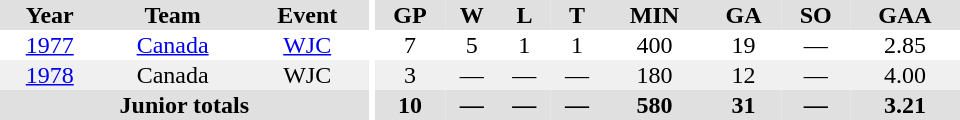<table border="0" cellpadding="1" cellspacing="0" ID="Table3" style="text-align:center; width:40em">
<tr ALIGN="center" bgcolor="#e0e0e0">
<th>Year</th>
<th>Team</th>
<th>Event</th>
<th rowspan="99" bgcolor="#ffffff"></th>
<th>GP</th>
<th>W</th>
<th>L</th>
<th>T</th>
<th>MIN</th>
<th>GA</th>
<th>SO</th>
<th>GAA</th>
</tr>
<tr>
<td><a href='#'>1977</a></td>
<td><a href='#'>Canada</a></td>
<td><a href='#'>WJC</a></td>
<td>7</td>
<td>5</td>
<td>1</td>
<td>1</td>
<td>400</td>
<td>19</td>
<td>—</td>
<td>2.85</td>
</tr>
<tr bgcolor="#f0f0f0">
<td><a href='#'>1978</a></td>
<td>Canada</td>
<td>WJC</td>
<td>3</td>
<td>—</td>
<td>—</td>
<td>—</td>
<td>180</td>
<td>12</td>
<td>—</td>
<td>4.00</td>
</tr>
<tr bgcolor="#e0e0e0">
<th colspan="3">Junior totals</th>
<th>10</th>
<th>—</th>
<th>—</th>
<th>—</th>
<th>580</th>
<th>31</th>
<th>—</th>
<th>3.21</th>
</tr>
</table>
